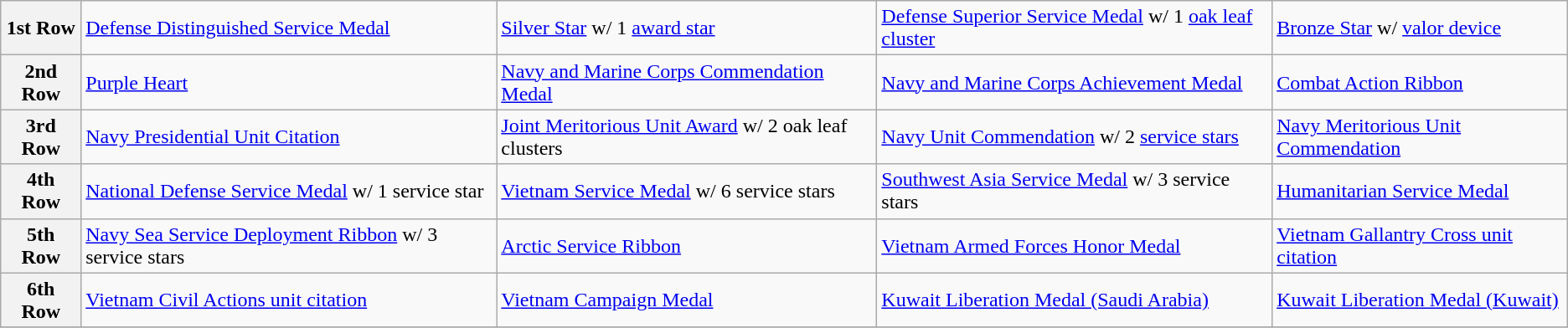<table class="wikitable">
<tr>
<th>1st Row</th>
<td><a href='#'>Defense Distinguished Service Medal</a></td>
<td><a href='#'>Silver Star</a> w/ 1 <a href='#'>award star</a></td>
<td><a href='#'>Defense Superior Service Medal</a> w/ 1 <a href='#'>oak leaf cluster</a></td>
<td><a href='#'>Bronze Star</a> w/ <a href='#'>valor device</a></td>
</tr>
<tr>
<th>2nd Row</th>
<td><a href='#'>Purple Heart</a></td>
<td><a href='#'>Navy and Marine Corps Commendation Medal</a></td>
<td><a href='#'>Navy and Marine Corps Achievement Medal</a></td>
<td><a href='#'>Combat Action Ribbon</a></td>
</tr>
<tr>
<th>3rd Row</th>
<td><a href='#'>Navy Presidential Unit Citation</a></td>
<td><a href='#'>Joint Meritorious Unit Award</a> w/ 2 oak leaf clusters</td>
<td><a href='#'>Navy Unit Commendation</a> w/ 2 <a href='#'>service stars</a></td>
<td><a href='#'>Navy Meritorious Unit Commendation</a></td>
</tr>
<tr>
<th>4th Row</th>
<td><a href='#'>National Defense Service Medal</a> w/ 1 service star</td>
<td><a href='#'>Vietnam Service Medal</a> w/ 6 service stars</td>
<td><a href='#'>Southwest Asia Service Medal</a> w/ 3 service stars</td>
<td><a href='#'>Humanitarian Service Medal</a></td>
</tr>
<tr>
<th>5th Row</th>
<td><a href='#'>Navy Sea Service Deployment Ribbon</a> w/ 3 service stars</td>
<td><a href='#'>Arctic Service Ribbon</a></td>
<td><a href='#'>Vietnam Armed Forces Honor Medal</a></td>
<td><a href='#'>Vietnam Gallantry Cross unit citation</a></td>
</tr>
<tr>
<th>6th Row</th>
<td><a href='#'>Vietnam Civil Actions unit citation</a></td>
<td><a href='#'>Vietnam Campaign Medal</a></td>
<td><a href='#'>Kuwait Liberation Medal (Saudi Arabia)</a></td>
<td><a href='#'>Kuwait Liberation Medal (Kuwait)</a></td>
</tr>
<tr>
</tr>
</table>
